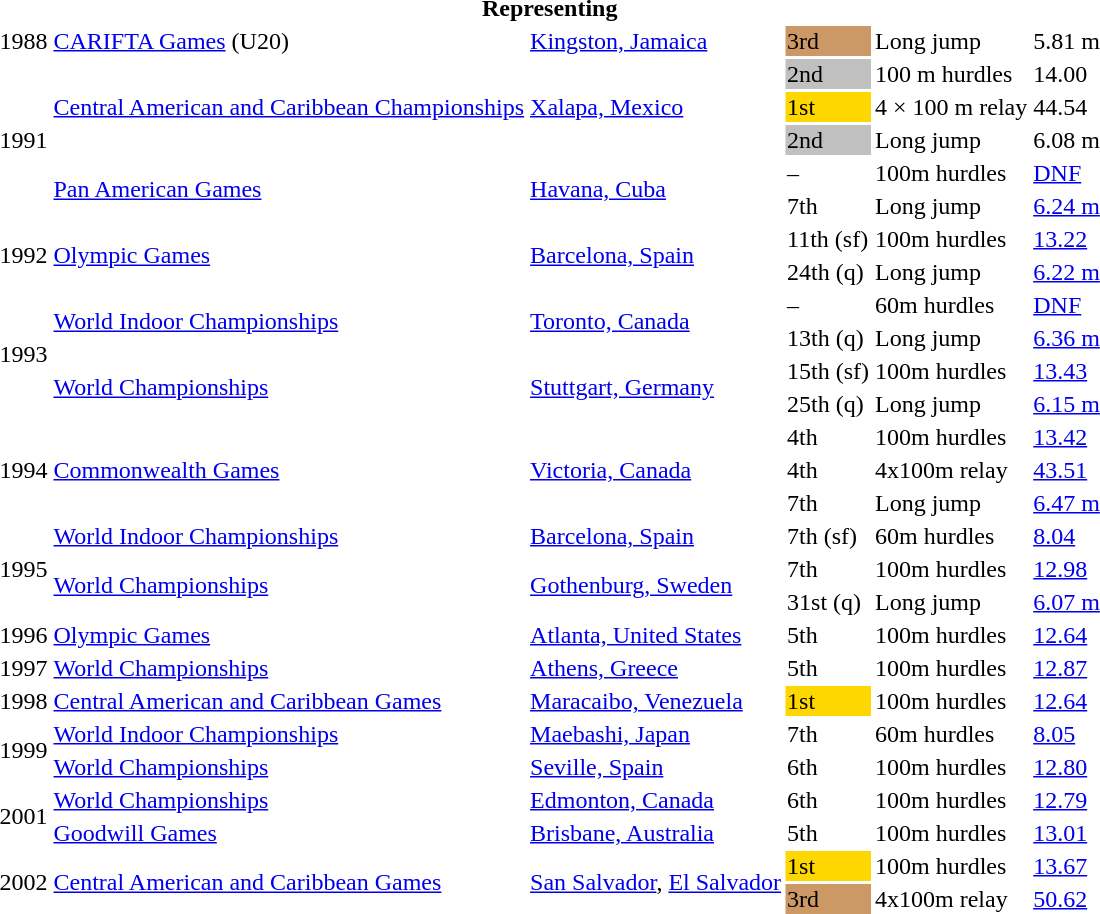<table>
<tr>
<th colspan="6">Representing </th>
</tr>
<tr>
<td>1988</td>
<td><a href='#'>CARIFTA Games</a> (U20)</td>
<td><a href='#'>Kingston, Jamaica</a></td>
<td style="background:#c96;">3rd</td>
<td>Long jump</td>
<td>5.81 m</td>
</tr>
<tr>
<td rowspan=5>1991</td>
<td rowspan=3><a href='#'>Central American and Caribbean Championships</a></td>
<td rowspan=3><a href='#'>Xalapa, Mexico</a></td>
<td style="background:silver;">2nd</td>
<td>100 m hurdles</td>
<td>14.00</td>
</tr>
<tr>
<td bgcolor=gold>1st</td>
<td>4 × 100 m relay</td>
<td>44.54</td>
</tr>
<tr>
<td style="background:silver;">2nd</td>
<td>Long jump</td>
<td>6.08 m</td>
</tr>
<tr>
<td rowspan=2><a href='#'>Pan American Games</a></td>
<td rowspan=2><a href='#'>Havana, Cuba</a></td>
<td>–</td>
<td>100m hurdles</td>
<td><a href='#'>DNF</a></td>
</tr>
<tr>
<td>7th</td>
<td>Long jump</td>
<td><a href='#'>6.24 m</a></td>
</tr>
<tr>
<td rowspan=2>1992</td>
<td rowspan=2><a href='#'>Olympic Games</a></td>
<td rowspan=2><a href='#'>Barcelona, Spain</a></td>
<td>11th (sf)</td>
<td>100m hurdles</td>
<td><a href='#'>13.22</a></td>
</tr>
<tr>
<td>24th (q)</td>
<td>Long jump</td>
<td><a href='#'>6.22 m</a></td>
</tr>
<tr>
<td rowspan=4>1993</td>
<td rowspan=2><a href='#'>World Indoor Championships</a></td>
<td rowspan=2><a href='#'>Toronto, Canada</a></td>
<td>–</td>
<td>60m hurdles</td>
<td><a href='#'>DNF</a></td>
</tr>
<tr>
<td>13th (q)</td>
<td>Long jump</td>
<td><a href='#'>6.36 m</a></td>
</tr>
<tr>
<td rowspan=2><a href='#'>World Championships</a></td>
<td rowspan=2><a href='#'>Stuttgart, Germany</a></td>
<td>15th (sf)</td>
<td>100m hurdles</td>
<td><a href='#'>13.43</a></td>
</tr>
<tr>
<td>25th (q)</td>
<td>Long jump</td>
<td><a href='#'>6.15 m</a></td>
</tr>
<tr>
<td rowspan=3>1994</td>
<td rowspan=3><a href='#'>Commonwealth Games</a></td>
<td rowspan=3><a href='#'>Victoria, Canada</a></td>
<td>4th</td>
<td>100m hurdles</td>
<td><a href='#'>13.42</a></td>
</tr>
<tr>
<td>4th</td>
<td>4x100m relay</td>
<td><a href='#'>43.51</a></td>
</tr>
<tr>
<td>7th</td>
<td>Long jump</td>
<td><a href='#'>6.47 m</a></td>
</tr>
<tr>
<td rowspan=3>1995</td>
<td><a href='#'>World Indoor Championships</a></td>
<td><a href='#'>Barcelona, Spain</a></td>
<td>7th (sf)</td>
<td>60m hurdles</td>
<td><a href='#'>8.04</a></td>
</tr>
<tr>
<td rowspan=2><a href='#'>World Championships</a></td>
<td rowspan=2><a href='#'>Gothenburg, Sweden</a></td>
<td>7th</td>
<td>100m hurdles</td>
<td><a href='#'>12.98</a></td>
</tr>
<tr>
<td>31st (q)</td>
<td>Long jump</td>
<td><a href='#'>6.07 m</a></td>
</tr>
<tr>
<td>1996</td>
<td><a href='#'>Olympic Games</a></td>
<td><a href='#'>Atlanta, United States</a></td>
<td>5th</td>
<td>100m hurdles</td>
<td><a href='#'>12.64</a></td>
</tr>
<tr>
<td>1997</td>
<td><a href='#'>World Championships</a></td>
<td><a href='#'>Athens, Greece</a></td>
<td>5th</td>
<td>100m hurdles</td>
<td><a href='#'>12.87</a></td>
</tr>
<tr>
<td>1998</td>
<td><a href='#'>Central American and Caribbean Games</a></td>
<td><a href='#'>Maracaibo, Venezuela</a></td>
<td bgcolor=gold>1st</td>
<td>100m hurdles</td>
<td><a href='#'>12.64</a></td>
</tr>
<tr>
<td rowspan=2>1999</td>
<td><a href='#'>World Indoor Championships</a></td>
<td><a href='#'>Maebashi, Japan</a></td>
<td>7th</td>
<td>60m hurdles</td>
<td><a href='#'>8.05</a></td>
</tr>
<tr>
<td><a href='#'>World Championships</a></td>
<td><a href='#'>Seville, Spain</a></td>
<td>6th</td>
<td>100m hurdles</td>
<td><a href='#'>12.80</a></td>
</tr>
<tr>
<td rowspan=2>2001</td>
<td><a href='#'>World Championships</a></td>
<td><a href='#'>Edmonton, Canada</a></td>
<td>6th</td>
<td>100m hurdles</td>
<td><a href='#'>12.79</a></td>
</tr>
<tr>
<td><a href='#'>Goodwill Games</a></td>
<td><a href='#'>Brisbane, Australia</a></td>
<td>5th</td>
<td>100m hurdles</td>
<td><a href='#'>13.01</a></td>
</tr>
<tr>
<td rowspan=2>2002</td>
<td rowspan=2><a href='#'>Central American and Caribbean Games</a></td>
<td rowspan=2><a href='#'>San Salvador</a>, <a href='#'>El Salvador</a></td>
<td bgcolor=gold>1st</td>
<td>100m hurdles</td>
<td><a href='#'>13.67</a></td>
</tr>
<tr>
<td style="background:#c96;">3rd</td>
<td>4x100m relay</td>
<td><a href='#'>50.62</a></td>
</tr>
</table>
